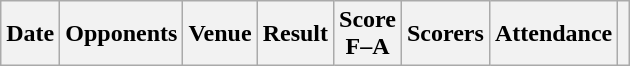<table class="wikitable plainrowheaders sortable" style="text-align:center">
<tr>
<th scope="col">Date</th>
<th scope="col">Opponents</th>
<th scope="col">Venue</th>
<th scope="col">Result</th>
<th scope="col">Score<br>F–A</th>
<th scope="col" class="unsortable">Scorers</th>
<th scope="col">Attendance</th>
<th scope="col" class="unsortable"></th>
</tr>
</table>
